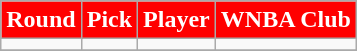<table class="wikitable" style="text-align:center">
<tr>
<th style="background:red;color:#FFFFFF;">Round</th>
<th style="background:red;color:#FFFFFF;">Pick</th>
<th style="background:red;color:#FFFFFF;">Player</th>
<th style="background:red;color:#FFFFFF;">WNBA Club</th>
</tr>
<tr>
<td></td>
<td></td>
<td></td>
<td></td>
</tr>
<tr>
</tr>
</table>
